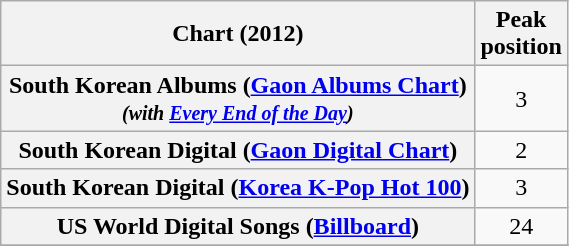<table class="wikitable sortable plainrowheaders">
<tr>
<th scope="col">Chart (2012)</th>
<th scope="col">Peak<br>position</th>
</tr>
<tr>
<th scope="row">South Korean Albums (<a href='#'>Gaon Albums Chart</a>)<br><small><em>(with <a href='#'>Every End of the Day</a>)</em></small></th>
<td style="text-align:center;">3</td>
</tr>
<tr>
<th scope="row">South Korean Digital (<a href='#'>Gaon Digital Chart</a>)</th>
<td style="text-align:center;">2</td>
</tr>
<tr>
<th scope="row">South Korean Digital (<a href='#'>Korea K-Pop Hot 100</a>)</th>
<td style="text-align:center;">3</td>
</tr>
<tr>
<th scope="row">US World Digital Songs (<a href='#'>Billboard</a>)</th>
<td style="text-align:center;">24</td>
</tr>
<tr>
</tr>
</table>
